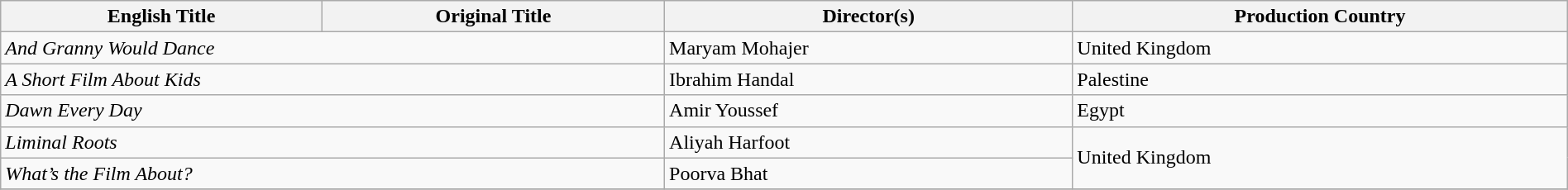<table class="wikitable" style="width:100%; margin-bottom:4px">
<tr>
<th>English Title</th>
<th>Original Title</th>
<th>Director(s)</th>
<th>Production Country</th>
</tr>
<tr>
<td colspan="2"><em>And Granny Would Dance</em></td>
<td>Maryam Mohajer</td>
<td>United Kingdom</td>
</tr>
<tr>
<td colspan="2"><em>A Short Film About Kids</em></td>
<td>Ibrahim Handal</td>
<td>Palestine</td>
</tr>
<tr>
<td colspan="2"><em>Dawn Every Day</em></td>
<td>Amir Youssef</td>
<td>Egypt</td>
</tr>
<tr>
<td colspan="2"><em>Liminal Roots</em></td>
<td>Aliyah Harfoot</td>
<td rowspan="2">United Kingdom</td>
</tr>
<tr>
<td colspan="2"><em>What’s the Film About?</em></td>
<td>Poorva Bhat</td>
</tr>
<tr>
</tr>
</table>
